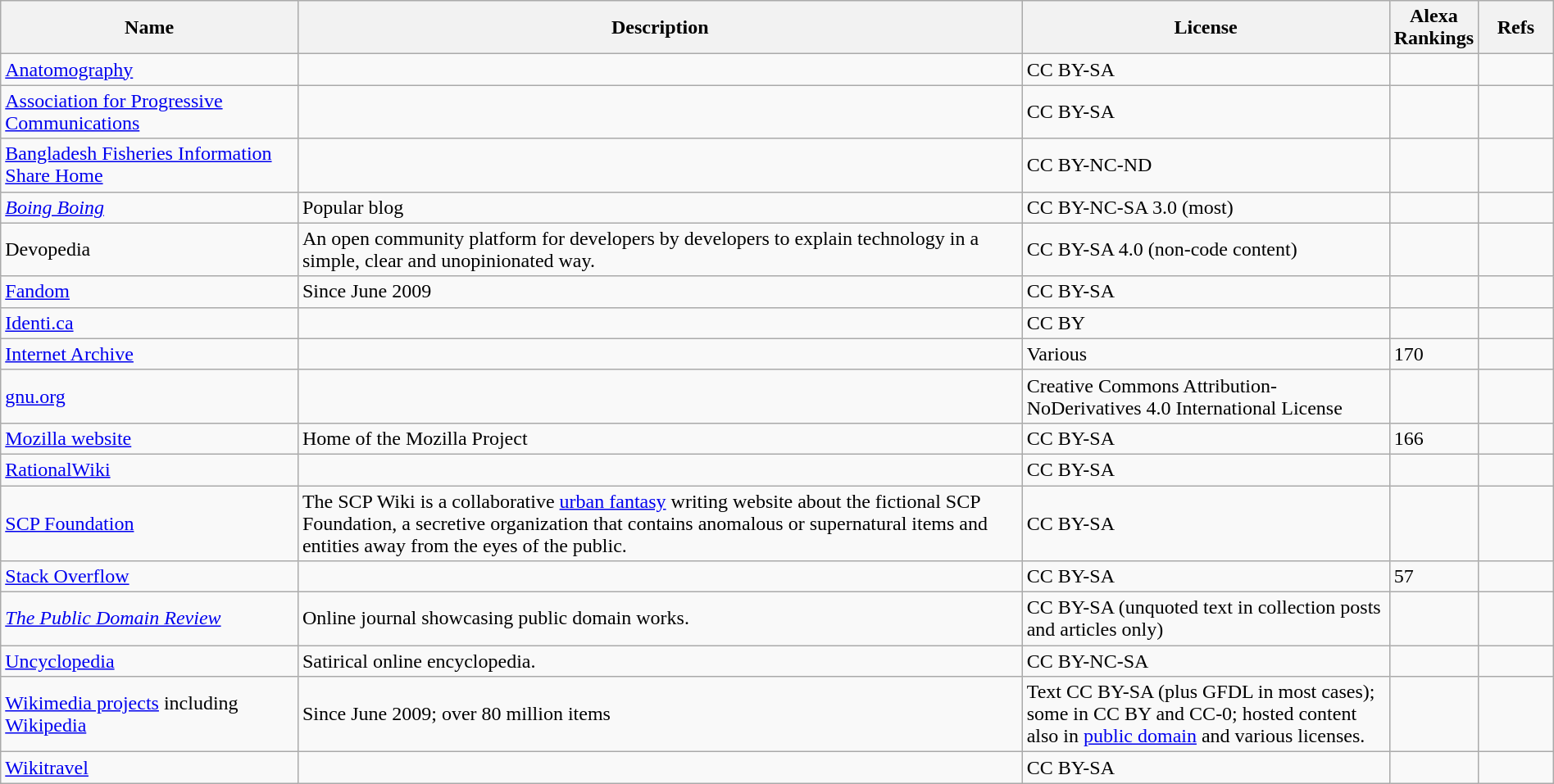<table class="wikitable sortable" style="width:100%;">
<tr>
<th style="width:20%">Name</th>
<th style="width:50%">Description</th>
<th style="width:25%">License</th>
<th>Alexa Rankings </th>
<th style="width:5%">Refs</th>
</tr>
<tr>
<td><a href='#'>Anatomography</a></td>
<td></td>
<td>CC BY-SA</td>
<td></td>
<td></td>
</tr>
<tr>
<td><a href='#'>Association for Progressive Communications</a></td>
<td></td>
<td>CC BY-SA</td>
<td></td>
<td></td>
</tr>
<tr>
<td><a href='#'>Bangladesh Fisheries Information Share Home</a></td>
<td></td>
<td>CC BY-NC-ND</td>
<td></td>
<td></td>
</tr>
<tr>
<td><em><a href='#'>Boing Boing</a></em></td>
<td>Popular blog</td>
<td>CC BY-NC-SA 3.0 (most)</td>
<td></td>
<td></td>
</tr>
<tr>
<td>Devopedia</td>
<td>An open community platform for developers by developers to explain technology in a simple, clear and unopinionated way.</td>
<td>CC BY-SA 4.0 (non-code content)</td>
<td></td>
<td></td>
</tr>
<tr>
<td><a href='#'>Fandom</a></td>
<td>Since June 2009</td>
<td>CC BY-SA</td>
<td></td>
<td></td>
</tr>
<tr>
<td><a href='#'>Identi.ca</a></td>
<td></td>
<td>CC BY</td>
<td></td>
<td></td>
</tr>
<tr>
<td><a href='#'>Internet Archive</a></td>
<td></td>
<td>Various</td>
<td>170</td>
<td></td>
</tr>
<tr>
<td><a href='#'>gnu.org</a></td>
<td></td>
<td>Creative Commons Attribution-NoDerivatives 4.0 International License</td>
<td></td>
<td></td>
</tr>
<tr>
<td><a href='#'>Mozilla website</a></td>
<td>Home of the Mozilla Project</td>
<td>CC BY-SA</td>
<td>166</td>
<td></td>
</tr>
<tr>
<td><a href='#'>RationalWiki</a></td>
<td></td>
<td>CC BY-SA</td>
<td></td>
<td></td>
</tr>
<tr>
<td><a href='#'>SCP Foundation</a></td>
<td>The SCP Wiki is a collaborative <a href='#'>urban fantasy</a> writing website about the fictional SCP Foundation, a secretive organization that contains anomalous or supernatural items and entities away from the eyes of the public.</td>
<td>CC BY-SA</td>
<td></td>
<td></td>
</tr>
<tr>
<td><a href='#'>Stack Overflow</a></td>
<td></td>
<td>CC BY-SA</td>
<td>57</td>
<td></td>
</tr>
<tr>
<td><em><a href='#'>The Public Domain Review</a></em></td>
<td>Online journal showcasing public domain works.</td>
<td>CC BY-SA (unquoted text in collection posts and articles only)</td>
<td></td>
<td></td>
</tr>
<tr>
<td><a href='#'>Uncyclopedia</a></td>
<td>Satirical online encyclopedia.</td>
<td>CC BY-NC-SA</td>
<td></td>
<td></td>
</tr>
<tr>
<td><a href='#'>Wikimedia projects</a> including <a href='#'>Wikipedia</a></td>
<td>Since June 2009; over 80 million items</td>
<td>Text CC BY-SA (plus GFDL in most cases); some in CC BY and CC-0; hosted content also in <a href='#'>public domain</a> and various licenses.</td>
<td></td>
<td></td>
</tr>
<tr>
<td><a href='#'>Wikitravel</a></td>
<td></td>
<td>CC BY-SA</td>
<td></td>
<td></td>
</tr>
</table>
